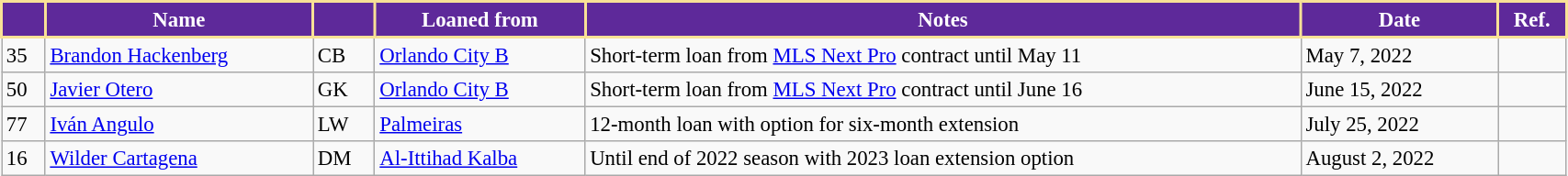<table class="wikitable" style="width:90%; text-align:center; font-size:95%; text-align:left;">
<tr>
<th style="background:#5E299A; color:white; border:2px solid #F8E196;"></th>
<th style="background:#5E299A; color:white; border:2px solid #F8E196;">Name</th>
<th style="background:#5E299A; color:white; border:2px solid #F8E196;"></th>
<th style="background:#5E299A; color:white; border:2px solid #F8E196;">Loaned from</th>
<th style="background:#5E299A; color:white; border:2px solid #F8E196;">Notes</th>
<th style="background:#5E299A; color:white; border:2px solid #F8E196;">Date</th>
<th style="background:#5E299A; color:white; border:2px solid #F8E196;">Ref.</th>
</tr>
<tr>
<td>35</td>
<td> <a href='#'>Brandon Hackenberg</a></td>
<td>CB</td>
<td> <a href='#'>Orlando City B</a></td>
<td>Short-term loan from <a href='#'>MLS Next Pro</a> contract until May 11</td>
<td>May 7, 2022</td>
<td></td>
</tr>
<tr>
<td>50</td>
<td> <a href='#'>Javier Otero</a></td>
<td>GK</td>
<td> <a href='#'>Orlando City B</a></td>
<td>Short-term loan from <a href='#'>MLS Next Pro</a> contract until June 16</td>
<td>June 15, 2022</td>
<td></td>
</tr>
<tr>
<td>77</td>
<td> <a href='#'>Iván Angulo</a></td>
<td>LW</td>
<td> <a href='#'>Palmeiras</a></td>
<td>12-month loan with option for six-month extension</td>
<td>July 25, 2022</td>
<td></td>
</tr>
<tr>
<td>16</td>
<td> <a href='#'>Wilder Cartagena</a></td>
<td>DM</td>
<td> <a href='#'>Al-Ittihad Kalba</a></td>
<td>Until end of 2022 season with 2023 loan extension option</td>
<td>August 2, 2022</td>
<td></td>
</tr>
</table>
